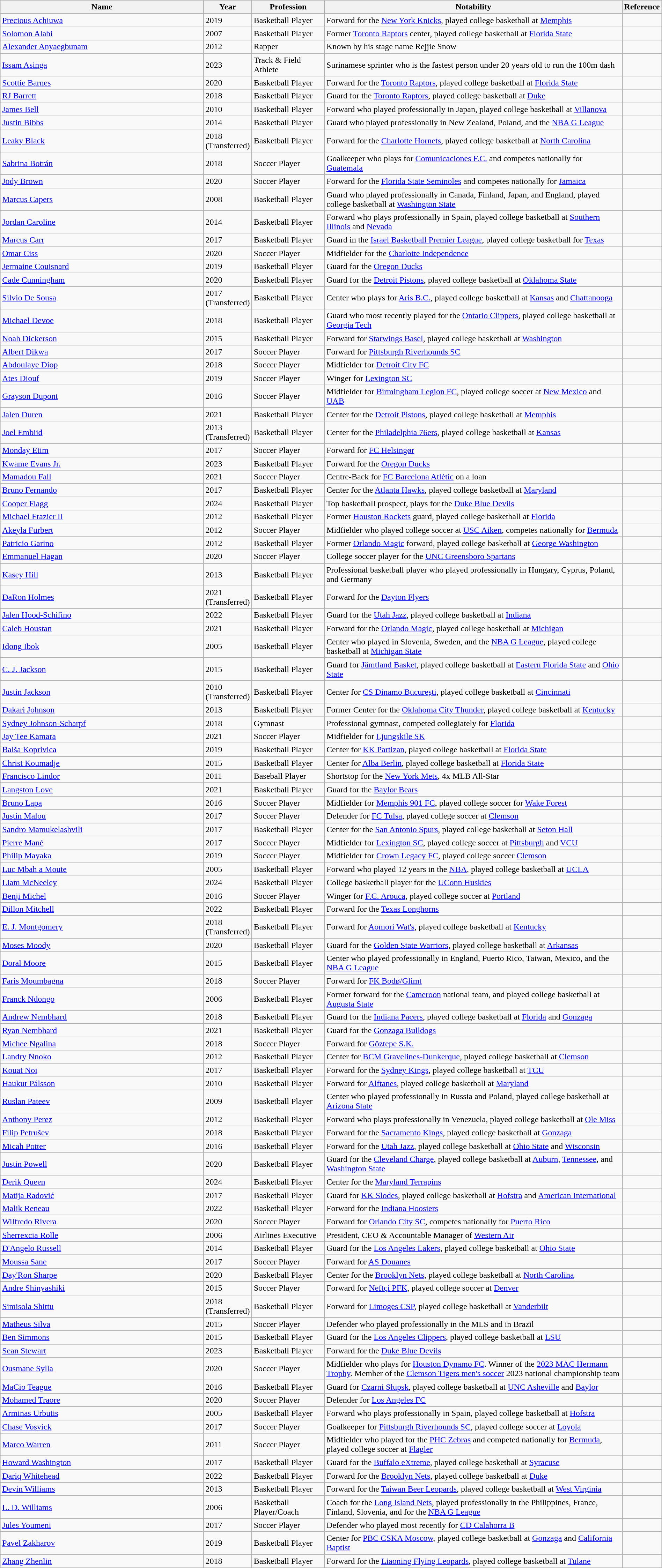<table class="wikitable sortable" style="width:100%">
<tr>
<th style="width:*;">Name</th>
<th style="width:7%;">Year</th>
<th style="width:11%;">Profession</th>
<th style="width:45%;">Notability</th>
<th style="width:5%;" class="unsortable">Reference</th>
</tr>
<tr>
<td><a href='#'>Precious Achiuwa</a></td>
<td>2019</td>
<td>Basketball Player</td>
<td>Forward for the <a href='#'>New York Knicks</a>, played college basketball at <a href='#'>Memphis</a></td>
<td style="text-align:center;"></td>
</tr>
<tr>
<td><a href='#'>Solomon Alabi</a></td>
<td>2007</td>
<td>Basketball Player</td>
<td>Former <a href='#'>Toronto Raptors</a> center, played college basketball at <a href='#'>Florida State</a></td>
<td style="text-align:center;"></td>
</tr>
<tr>
<td><a href='#'>Alexander Anyaegbunam</a></td>
<td>2012</td>
<td>Rapper</td>
<td>Known by his stage name Rejjie Snow</td>
<td style="text-align:center;"></td>
</tr>
<tr>
<td><a href='#'>Issam Asinga</a></td>
<td>2023</td>
<td>Track & Field Athlete</td>
<td>Surinamese sprinter who is the fastest person under 20 years old to run the 100m dash</td>
<td style="text-align:center;"></td>
</tr>
<tr>
<td><a href='#'>Scottie Barnes</a></td>
<td>2020</td>
<td>Basketball Player</td>
<td>Forward for the <a href='#'>Toronto Raptors</a>, played college basketball at <a href='#'>Florida State</a></td>
<td style="text-align:center;"></td>
</tr>
<tr>
<td><a href='#'>RJ Barrett</a></td>
<td>2018</td>
<td>Basketball Player</td>
<td>Guard for the <a href='#'>Toronto Raptors</a>, played college basketball at <a href='#'>Duke</a></td>
<td style="text-align:center;"></td>
</tr>
<tr>
<td><a href='#'>James Bell</a></td>
<td>2010</td>
<td>Basketball Player</td>
<td>Forward who played professionally in Japan, played college basketball at <a href='#'>Villanova</a></td>
<td style="text-align:center;"></td>
</tr>
<tr>
<td><a href='#'>Justin Bibbs</a></td>
<td>2014</td>
<td>Basketball Player</td>
<td>Guard who played professionally in New Zealand, Poland, and the <a href='#'>NBA G League</a></td>
<td style="text-align:center;"></td>
</tr>
<tr>
<td><a href='#'>Leaky Black</a></td>
<td>2018 (Transferred)</td>
<td>Basketball Player</td>
<td>Forward for the <a href='#'>Charlotte Hornets</a>, played college basketball at <a href='#'>North Carolina</a></td>
<td style="text-align:center;"></td>
</tr>
<tr>
<td><a href='#'>Sabrina Botrán</a></td>
<td>2018</td>
<td>Soccer Player</td>
<td>Goalkeeper who plays for <a href='#'>Comunicaciones F.C.</a> and competes nationally for <a href='#'>Guatemala</a></td>
<td style="text-align:center;"></td>
</tr>
<tr>
<td><a href='#'>Jody Brown</a></td>
<td>2020</td>
<td>Soccer Player</td>
<td>Forward for the <a href='#'>Florida State Seminoles</a> and competes nationally for <a href='#'>Jamaica</a></td>
<td style="text-align:center;"></td>
</tr>
<tr>
<td><a href='#'>Marcus Capers</a></td>
<td>2008</td>
<td>Basketball Player</td>
<td>Guard who played professionally in Canada, Finland, Japan, and England, played college basketball at <a href='#'>Washington State</a></td>
<td style="text-align:center;"></td>
</tr>
<tr>
<td><a href='#'>Jordan Caroline</a></td>
<td>2014</td>
<td>Basketball Player</td>
<td>Forward who plays professionally in Spain, played college basketball at <a href='#'>Southern Illinois</a> and <a href='#'>Nevada</a></td>
<td style="text-align:center;"></td>
</tr>
<tr>
<td><a href='#'>Marcus Carr</a></td>
<td>2017</td>
<td>Basketball Player</td>
<td>Guard in the <a href='#'>Israel Basketball Premier League</a>, played college basketball for <a href='#'>Texas</a></td>
<td style="text-align:center;"></td>
</tr>
<tr>
<td><a href='#'>Omar Ciss</a></td>
<td>2020</td>
<td>Soccer Player</td>
<td>Midfielder for the <a href='#'>Charlotte Independence</a></td>
<td style="text-align:center;"></td>
</tr>
<tr>
<td><a href='#'>Jermaine Couisnard</a></td>
<td>2019</td>
<td>Basketball Player</td>
<td>Guard for the <a href='#'>Oregon Ducks</a></td>
<td style="text-align:center;"></td>
</tr>
<tr>
<td><a href='#'>Cade Cunningham</a></td>
<td>2020</td>
<td>Basketball Player</td>
<td>Guard for the <a href='#'>Detroit Pistons</a>, played college basketball at <a href='#'>Oklahoma State</a></td>
<td style="text-align:center;"></td>
</tr>
<tr>
<td><a href='#'>Silvio De Sousa</a></td>
<td>2017 (Transferred)</td>
<td>Basketball Player</td>
<td>Center who plays for <a href='#'>Aris B.C.</a>, played college basketball at <a href='#'>Kansas</a> and <a href='#'>Chattanooga</a></td>
<td style="text-align:center;"></td>
</tr>
<tr>
<td><a href='#'>Michael Devoe</a></td>
<td>2018</td>
<td>Basketball Player</td>
<td>Guard who most recently played for the <a href='#'>Ontario Clippers</a>, played college basketball at <a href='#'>Georgia Tech</a></td>
<td style="text-align:center;"></td>
</tr>
<tr>
<td><a href='#'>Noah Dickerson</a></td>
<td>2015</td>
<td>Basketball Player</td>
<td>Forward for <a href='#'>Starwings Basel</a>, played college basketball at <a href='#'>Washington</a></td>
<td style="text-align:center;"></td>
</tr>
<tr>
<td><a href='#'>Albert Dikwa</a></td>
<td>2017</td>
<td>Soccer Player</td>
<td>Forward for <a href='#'>Pittsburgh Riverhounds SC</a></td>
<td style="text-align:center;"></td>
</tr>
<tr>
<td><a href='#'>Abdoulaye Diop</a></td>
<td>2018</td>
<td>Soccer Player</td>
<td>Midfielder for <a href='#'>Detroit City FC</a></td>
<td style="text-align:center;"></td>
</tr>
<tr>
<td><a href='#'>Ates Diouf</a></td>
<td>2019</td>
<td>Soccer Player</td>
<td>Winger for <a href='#'>Lexington SC</a></td>
<td style="text-align:center;"></td>
</tr>
<tr>
<td><a href='#'>Grayson Dupont</a></td>
<td>2016</td>
<td>Soccer Player</td>
<td>Midfielder for <a href='#'>Birmingham Legion FC</a>, played college soccer at <a href='#'>New Mexico</a> and <a href='#'>UAB</a></td>
<td style="text-align:center;"></td>
</tr>
<tr>
<td><a href='#'>Jalen Duren</a></td>
<td>2021</td>
<td>Basketball Player</td>
<td>Center for the <a href='#'>Detroit Pistons</a>, played college basketball at <a href='#'>Memphis</a></td>
<td style="text-align:center;"></td>
</tr>
<tr>
<td><a href='#'>Joel Embiid</a></td>
<td>2013 (Transferred)</td>
<td>Basketball Player</td>
<td>Center for the <a href='#'>Philadelphia 76ers</a>, played college basketball at <a href='#'>Kansas</a></td>
<td style="text-align:center;"></td>
</tr>
<tr>
<td><a href='#'>Monday Etim</a></td>
<td>2017</td>
<td>Soccer Player</td>
<td>Forward for <a href='#'>FC Helsingør</a></td>
<td style="text-align:center;"></td>
</tr>
<tr>
<td><a href='#'>Kwame Evans Jr.</a></td>
<td>2023</td>
<td>Basketball Player</td>
<td>Forward for the <a href='#'>Oregon Ducks</a></td>
<td style="text-align:center;"></td>
</tr>
<tr>
<td><a href='#'>Mamadou Fall</a></td>
<td>2021</td>
<td>Soccer Player</td>
<td>Centre-Back for <a href='#'>FC Barcelona Atlètic</a> on a loan</td>
<td style="text-align:center;"></td>
</tr>
<tr>
<td><a href='#'>Bruno Fernando</a></td>
<td>2017</td>
<td>Basketball Player</td>
<td>Center for the <a href='#'>Atlanta Hawks</a>, played college basketball at <a href='#'>Maryland</a></td>
<td style="text-align:center;"></td>
</tr>
<tr>
<td><a href='#'>Cooper Flagg</a></td>
<td>2024</td>
<td>Basketball Player</td>
<td>Top basketball prospect, plays for the <a href='#'>Duke Blue Devils</a></td>
<td style="text-align:center;"></td>
</tr>
<tr>
<td><a href='#'>Michael Frazier II</a></td>
<td>2012</td>
<td>Basketball Player</td>
<td>Former <a href='#'>Houston Rockets</a> guard, played college basketball at <a href='#'>Florida</a></td>
<td style="text-align:center;"></td>
</tr>
<tr>
<td><a href='#'>Akeyla Furbert</a></td>
<td>2012</td>
<td>Soccer Player</td>
<td>Midfielder who played college soccer at <a href='#'>USC Aiken</a>, competes nationally for <a href='#'>Bermuda</a></td>
<td style="text-align:center;"></td>
</tr>
<tr>
<td><a href='#'>Patricio Garino</a></td>
<td>2012</td>
<td>Basketball Player</td>
<td>Former <a href='#'>Orlando Magic</a> forward, played college basketball at <a href='#'>George Washington</a></td>
<td style="text-align:center;"></td>
</tr>
<tr>
<td><a href='#'>Emmanuel Hagan</a></td>
<td>2020</td>
<td>Soccer Player</td>
<td>College soccer player for the <a href='#'>UNC Greensboro Spartans</a></td>
<td style="text-align:center;"></td>
</tr>
<tr>
<td><a href='#'>Kasey Hill</a></td>
<td>2013</td>
<td>Basketball Player</td>
<td>Professional basketball player who played professionally in Hungary, Cyprus, Poland, and Germany</td>
<td style="text-align:center;"></td>
</tr>
<tr>
<td><a href='#'>DaRon Holmes</a></td>
<td>2021 (Transferred)</td>
<td>Basketball Player</td>
<td>Forward for the <a href='#'>Dayton Flyers</a></td>
<td style="text-align:center;"></td>
</tr>
<tr>
<td><a href='#'>Jalen Hood-Schifino</a></td>
<td>2022</td>
<td>Basketball Player</td>
<td>Guard for the <a href='#'>Utah Jazz</a>, played college basketball at <a href='#'>Indiana</a></td>
<td style="text-align:center;"></td>
</tr>
<tr>
<td><a href='#'>Caleb Houstan</a></td>
<td>2021</td>
<td>Basketball Player</td>
<td>Forward for the <a href='#'>Orlando Magic</a>, played college basketball at <a href='#'>Michigan</a></td>
<td style="text-align:center;"></td>
</tr>
<tr>
<td><a href='#'>Idong Ibok</a></td>
<td>2005</td>
<td>Basketball Player</td>
<td>Center who played in Slovenia, Sweden, and the <a href='#'>NBA G League</a>, played college basketball at <a href='#'>Michigan State</a></td>
<td style="text-align:center;"></td>
</tr>
<tr>
<td><a href='#'>C. J. Jackson</a></td>
<td>2015</td>
<td>Basketball Player</td>
<td>Guard for <a href='#'>Jämtland Basket</a>, played college basketball at <a href='#'>Eastern Florida State</a> and <a href='#'>Ohio State</a></td>
<td style="text-align:center;"></td>
</tr>
<tr>
<td><a href='#'>Justin Jackson</a></td>
<td>2010 (Transferred)</td>
<td>Basketball Player</td>
<td>Center for <a href='#'>CS Dinamo București</a>, played college basketball at <a href='#'>Cincinnati</a></td>
<td style="text-align:center;"></td>
</tr>
<tr>
<td><a href='#'>Dakari Johnson</a></td>
<td>2013</td>
<td>Basketball Player</td>
<td>Former Center for the <a href='#'>Oklahoma City Thunder</a>, played college basketball at <a href='#'>Kentucky</a></td>
<td style="text-align:center;"></td>
</tr>
<tr>
<td><a href='#'>Sydney Johnson-Scharpf</a></td>
<td>2018</td>
<td>Gymnast</td>
<td>Professional gymnast, competed collegiately for <a href='#'>Florida</a></td>
<td style="text-align:center;"></td>
</tr>
<tr>
<td><a href='#'>Jay Tee Kamara</a></td>
<td>2021</td>
<td>Soccer Player</td>
<td>Midfielder for <a href='#'>Ljungskile SK</a></td>
<td style="text-align:center;"></td>
</tr>
<tr>
<td><a href='#'>Balša Koprivica</a></td>
<td>2019</td>
<td>Basketball Player</td>
<td>Center for <a href='#'>KK Partizan</a>, played college basketball at <a href='#'>Florida State</a></td>
<td style="text-align:center;"></td>
</tr>
<tr>
<td><a href='#'>Christ Koumadje</a></td>
<td>2015</td>
<td>Basketball Player</td>
<td>Center for <a href='#'>Alba Berlin</a>, played college basketball at <a href='#'>Florida State</a></td>
<td style="text-align:center;"></td>
</tr>
<tr>
<td><a href='#'>Francisco Lindor</a></td>
<td>2011</td>
<td>Baseball Player</td>
<td>Shortstop for the <a href='#'>New York Mets</a>, 4x MLB All-Star</td>
<td style="text-align:center;"></td>
</tr>
<tr>
<td><a href='#'>Langston Love</a></td>
<td>2021</td>
<td>Basketball Player</td>
<td>Guard for the <a href='#'>Baylor Bears</a></td>
<td style="text-align:center;"></td>
</tr>
<tr>
<td><a href='#'>Bruno Lapa</a></td>
<td>2016</td>
<td>Soccer Player</td>
<td>Midfielder for <a href='#'>Memphis 901 FC</a>, played college soccer for <a href='#'>Wake Forest</a></td>
<td style="text-align:center;"></td>
</tr>
<tr>
<td><a href='#'>Justin Malou</a></td>
<td>2017</td>
<td>Soccer Player</td>
<td>Defender for <a href='#'>FC Tulsa</a>, played college soccer at <a href='#'>Clemson</a></td>
<td style="text-align:center;"></td>
</tr>
<tr>
</tr>
<tr>
<td><a href='#'>Sandro Mamukelashvili</a></td>
<td>2017</td>
<td>Basketball Player</td>
<td>Center for the <a href='#'>San Antonio Spurs</a>, played college basketball at <a href='#'>Seton Hall</a></td>
<td style="text-align:center;"></td>
</tr>
<tr>
<td><a href='#'>Pierre Mané</a></td>
<td>2017</td>
<td>Soccer Player</td>
<td>Midfielder for <a href='#'>Lexington SC</a>, played college soccer at <a href='#'>Pittsburgh</a> and <a href='#'>VCU</a></td>
<td style="text-align:center;"></td>
</tr>
<tr>
<td><a href='#'>Philip Mayaka</a></td>
<td>2019</td>
<td>Soccer Player</td>
<td>Midfielder for <a href='#'>Crown Legacy FC</a>, played college soccer <a href='#'>Clemson</a></td>
<td style="text-align:center;"></td>
</tr>
<tr>
<td><a href='#'>Luc Mbah a Moute</a></td>
<td>2005</td>
<td>Basketball Player</td>
<td>Forward who played 12 years in the <a href='#'>NBA</a>, played college basketball at <a href='#'>UCLA</a></td>
<td style="text-align:center;"></td>
</tr>
<tr>
<td><a href='#'>Liam McNeeley</a></td>
<td>2024</td>
<td>Basketball Player</td>
<td>College basketball player for the <a href='#'>UConn Huskies</a></td>
<td style="text-align:center;"></td>
</tr>
<tr>
<td><a href='#'>Benji Michel</a></td>
<td>2016</td>
<td>Soccer Player</td>
<td>Winger for <a href='#'>F.C. Arouca</a>, played college soccer at <a href='#'>Portland</a></td>
<td style="text-align:center;"></td>
</tr>
<tr>
<td><a href='#'>Dillon Mitchell</a></td>
<td>2022</td>
<td>Basketball Player</td>
<td>Forward for the <a href='#'>Texas Longhorns</a></td>
<td style="text-align:center;"></td>
</tr>
<tr>
<td><a href='#'>E. J. Montgomery</a></td>
<td>2018 (Transferred)</td>
<td>Basketball Player</td>
<td>Forward for <a href='#'>Aomori Wat's</a>, played college basketball at <a href='#'>Kentucky</a></td>
<td style="text-align:center;"></td>
</tr>
<tr>
<td><a href='#'>Moses Moody</a></td>
<td>2020</td>
<td>Basketball Player</td>
<td>Guard for the <a href='#'>Golden State Warriors</a>, played college basketball at <a href='#'>Arkansas</a></td>
<td style="text-align:center;"></td>
</tr>
<tr>
<td><a href='#'>Doral Moore</a></td>
<td>2015</td>
<td>Basketball Player</td>
<td>Center who played professionally in England, Puerto Rico, Taiwan, Mexico, and the <a href='#'>NBA G League</a></td>
<td style="text-align:center;"></td>
</tr>
<tr>
<td><a href='#'>Faris Moumbagna</a></td>
<td>2018</td>
<td>Soccer Player</td>
<td>Forward for <a href='#'>FK Bodø/Glimt</a></td>
<td style="text-align:center;"></td>
</tr>
<tr>
<td><a href='#'>Franck Ndongo</a></td>
<td>2006</td>
<td>Basketball Player</td>
<td>Former forward for the <a href='#'>Cameroon</a> national team, and played college basketball at <a href='#'>Augusta State</a></td>
<td style="text-align:center;"></td>
</tr>
<tr>
<td><a href='#'>Andrew Nembhard</a></td>
<td>2018</td>
<td>Basketball Player</td>
<td>Guard for the <a href='#'>Indiana Pacers</a>, played college basketball at <a href='#'>Florida</a> and <a href='#'>Gonzaga</a></td>
<td style="text-align:center;"></td>
</tr>
<tr>
<td><a href='#'>Ryan Nembhard</a></td>
<td>2021</td>
<td>Basketball Player</td>
<td>Guard for the <a href='#'>Gonzaga Bulldogs</a></td>
<td style="text-align:center;"></td>
</tr>
<tr>
<td><a href='#'>Michee Ngalina</a></td>
<td>2018</td>
<td>Soccer Player</td>
<td>Forward for <a href='#'>Göztepe S.K.</a></td>
<td style="text-align:center;"></td>
</tr>
<tr>
<td><a href='#'>Landry Nnoko</a></td>
<td>2012</td>
<td>Basketball Player</td>
<td>Center for <a href='#'>BCM Gravelines-Dunkerque</a>, played college basketball at <a href='#'>Clemson</a></td>
<td style="text-align:center;"></td>
</tr>
<tr>
<td><a href='#'>Kouat Noi</a></td>
<td>2017</td>
<td>Basketball Player</td>
<td>Forward for the <a href='#'>Sydney Kings</a>, played college basketball at <a href='#'>TCU</a></td>
<td style="text-align:center;"></td>
</tr>
<tr>
<td><a href='#'>Haukur Pálsson</a></td>
<td>2010</td>
<td>Basketball Player</td>
<td>Forward for <a href='#'>Alftanes</a>, played college basketball at <a href='#'>Maryland</a></td>
<td style="text-align:center;"></td>
</tr>
<tr>
<td><a href='#'>Ruslan Pateev</a></td>
<td>2009</td>
<td>Basketball Player</td>
<td>Center who played professionally in Russia and Poland, played college basketball at <a href='#'>Arizona State</a></td>
<td style="text-align:center;"></td>
</tr>
<tr>
<td><a href='#'>Anthony Perez</a></td>
<td>2012</td>
<td>Basketball Player</td>
<td>Forward who plays professionally in Venezuela, played college basketball at <a href='#'>Ole Miss</a></td>
<td style="text-align:center;"></td>
</tr>
<tr>
<td><a href='#'>Filip Petrušev</a></td>
<td>2018</td>
<td>Basketball Player</td>
<td>Forward for the <a href='#'>Sacramento Kings</a>, played college basketball at <a href='#'>Gonzaga</a></td>
<td style="text-align:center;"></td>
</tr>
<tr>
<td><a href='#'>Micah Potter</a></td>
<td>2016</td>
<td>Basketball Player</td>
<td>Forward for the <a href='#'>Utah Jazz</a>, played college basketball at <a href='#'>Ohio State</a> and <a href='#'>Wisconsin</a></td>
<td style="text-align:center;"></td>
</tr>
<tr>
<td><a href='#'>Justin Powell</a></td>
<td>2020</td>
<td>Basketball Player</td>
<td>Guard for the <a href='#'>Cleveland Charge</a>, played college basketball at <a href='#'>Auburn</a>, <a href='#'>Tennessee</a>, and <a href='#'>Washington State</a></td>
<td style="text-align:center;"></td>
</tr>
<tr>
<td><a href='#'>Derik Queen</a></td>
<td>2024</td>
<td>Basketball Player</td>
<td>Center for the <a href='#'>Maryland Terrapins</a></td>
<td style="text-align:center;"></td>
</tr>
<tr>
<td><a href='#'>Matija Radović</a></td>
<td>2017</td>
<td>Basketball Player</td>
<td>Guard for <a href='#'>KK Slodes</a>, played college basketball at <a href='#'>Hofstra</a> and <a href='#'>American International</a></td>
<td style="text-align:center;"></td>
</tr>
<tr>
<td><a href='#'>Malik Reneau</a></td>
<td>2022</td>
<td>Basketball Player</td>
<td>Forward for the <a href='#'>Indiana Hoosiers</a></td>
<td style="text-align:center;"></td>
</tr>
<tr>
<td><a href='#'>Wilfredo Rivera</a></td>
<td>2020</td>
<td>Soccer Player</td>
<td>Forward for <a href='#'>Orlando City SC</a>, competes nationally for <a href='#'>Puerto Rico</a></td>
<td style="text-align:center;"></td>
</tr>
<tr>
<td><a href='#'>Sherrexcia Rolle</a></td>
<td>2006</td>
<td>Airlines Executive</td>
<td>President, CEO & Accountable Manager of <a href='#'>Western Air</a></td>
<td style="text-align:center;"></td>
</tr>
<tr>
<td><a href='#'>D'Angelo Russell</a></td>
<td>2014</td>
<td>Basketball Player</td>
<td>Guard for the <a href='#'>Los Angeles Lakers</a>, played college basketball at <a href='#'>Ohio State</a></td>
<td style="text-align:center;"></td>
</tr>
<tr>
<td><a href='#'>Moussa Sane</a></td>
<td>2017</td>
<td>Soccer Player</td>
<td>Forward for <a href='#'>AS Douanes</a></td>
<td style="text-align:center;"></td>
</tr>
<tr>
<td><a href='#'>Day'Ron Sharpe</a></td>
<td>2020</td>
<td>Basketball Player</td>
<td>Center for the <a href='#'>Brooklyn Nets</a>, played college basketball at <a href='#'>North Carolina</a></td>
<td style="text-align:center;"></td>
</tr>
<tr>
<td><a href='#'>Andre Shinyashiki</a></td>
<td>2015</td>
<td>Soccer Player</td>
<td>Forward for <a href='#'>Neftçi PFK</a>, played college soccer at <a href='#'>Denver</a></td>
<td style="text-align:center;"></td>
</tr>
<tr>
<td><a href='#'>Simisola Shittu</a></td>
<td>2018 (Transferred)</td>
<td>Basketball Player</td>
<td>Forward for <a href='#'>Limoges CSP</a>, played college basketball at <a href='#'>Vanderbilt</a></td>
<td style="text-align:center;"></td>
</tr>
<tr>
<td><a href='#'>Matheus Silva</a></td>
<td>2015</td>
<td>Soccer Player</td>
<td>Defender who played professionally in the MLS and in Brazil</td>
<td style="text-align:center;"></td>
</tr>
<tr>
<td><a href='#'>Ben Simmons</a></td>
<td>2015</td>
<td>Basketball Player</td>
<td>Guard for the <a href='#'>Los Angeles Clippers</a>, played college basketball at <a href='#'>LSU</a></td>
<td style="text-align:center;"></td>
</tr>
<tr>
<td><a href='#'>Sean Stewart</a></td>
<td>2023</td>
<td>Basketball Player</td>
<td>Forward for the <a href='#'>Duke Blue Devils</a></td>
<td style="text-align:center;"></td>
</tr>
<tr>
<td><a href='#'>Ousmane Sylla</a></td>
<td>2020</td>
<td>Soccer Player</td>
<td>Midfielder who plays for <a href='#'>Houston Dynamo FC</a>. Winner of the <a href='#'>2023 MAC Hermann Trophy</a>. Member of the <a href='#'>Clemson Tigers men's soccer</a> 2023 national championship team</td>
<td style="text-align:center;"></td>
</tr>
<tr>
<td><a href='#'>MaCio Teague</a></td>
<td>2016</td>
<td>Basketball Player</td>
<td>Guard for <a href='#'>Czarni Słupsk</a>, played college basketball at <a href='#'>UNC Asheville</a> and <a href='#'>Baylor</a></td>
<td style="text-align:center;"></td>
</tr>
<tr>
<td><a href='#'>Mohamed Traore</a></td>
<td>2020</td>
<td>Soccer Player</td>
<td>Defender for <a href='#'>Los Angeles FC</a></td>
<td style="text-align:center;"></td>
</tr>
<tr>
<td><a href='#'>Arminas Urbutis</a></td>
<td>2005</td>
<td>Basketball Player</td>
<td>Forward who plays professionally in Spain, played college basketball at <a href='#'>Hofstra</a></td>
<td style="text-align:center;"></td>
</tr>
<tr>
<td><a href='#'>Chase Vosvick</a></td>
<td>2017</td>
<td>Soccer Player</td>
<td>Goalkeeper for <a href='#'>Pittsburgh Riverhounds SC</a>, played college soccer at <a href='#'>Loyola</a></td>
<td style="text-align:center;"></td>
</tr>
<tr>
<td><a href='#'>Marco Warren</a></td>
<td>2011</td>
<td>Soccer Player</td>
<td>Midfielder who played for the <a href='#'>PHC Zebras</a> and competed nationally for <a href='#'>Bermuda</a>, played college soccer at <a href='#'>Flagler</a></td>
<td style="text-align:center;"></td>
</tr>
<tr>
<td><a href='#'>Howard Washington</a></td>
<td>2017</td>
<td>Basketball Player</td>
<td>Guard for the <a href='#'>Buffalo eXtreme</a>, played college basketball at <a href='#'>Syracuse</a></td>
<td style="text-align:center;"></td>
</tr>
<tr>
<td><a href='#'>Dariq Whitehead</a></td>
<td>2022</td>
<td>Basketball Player</td>
<td>Forward for the <a href='#'>Brooklyn Nets</a>, played college basketball at <a href='#'>Duke</a></td>
<td style="text-align:center;"></td>
</tr>
<tr>
<td><a href='#'>Devin Williams</a></td>
<td>2013</td>
<td>Basketball Player</td>
<td>Forward for the <a href='#'>Taiwan Beer Leopards</a>, played college basketball at <a href='#'>West Virginia</a></td>
<td style="text-align:center;"></td>
</tr>
<tr>
<td><a href='#'>L. D. Williams</a></td>
<td>2006</td>
<td>Basketball Player/Coach</td>
<td>Coach for the <a href='#'>Long Island Nets</a>, played professionally in the Philippines, France, Finland, Slovenia, and for the <a href='#'>NBA G League</a></td>
<td style="text-align:center;"></td>
</tr>
<tr>
<td><a href='#'>Jules Youmeni</a></td>
<td>2017</td>
<td>Soccer Player</td>
<td>Defender who played most recently for <a href='#'>CD Calahorra B</a></td>
<td style="text-align:center;"></td>
</tr>
<tr>
<td><a href='#'>Pavel Zakharov</a></td>
<td>2019</td>
<td>Basketball Player</td>
<td>Center for <a href='#'>PBC CSKA Moscow</a>, played college basketball at <a href='#'>Gonzaga</a> and <a href='#'>California Baptist</a></td>
<td style="text-align:center;"></td>
</tr>
<tr>
<td><a href='#'>Zhang Zhenlin</a></td>
<td>2018</td>
<td>Basketball Player</td>
<td>Forward for the <a href='#'>Liaoning Flying Leopards</a>, played college basketball at <a href='#'>Tulane</a></td>
<td style="text-align:center;"></td>
</tr>
</table>
